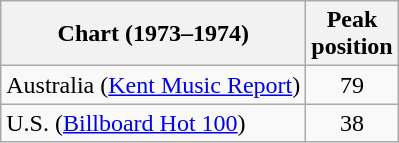<table class="wikitable sortable">
<tr>
<th style="text-align:center;">Chart (1973–1974)</th>
<th style="text-align:center;">Peak<br>position</th>
</tr>
<tr>
<td>Australia (<a href='#'>Kent Music Report</a>)</td>
<td style="text-align:center;">79</td>
</tr>
<tr>
<td align="left">U.S. (<a href='#'>Billboard Hot 100</a>)</td>
<td style="text-align:center;">38</td>
</tr>
</table>
